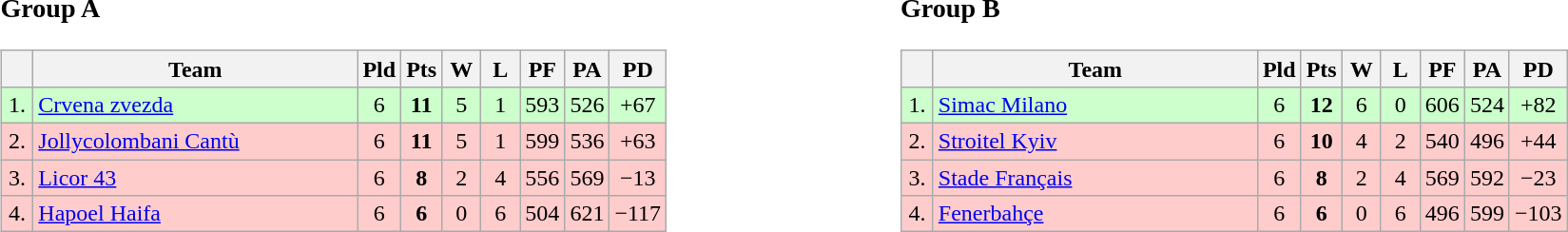<table>
<tr>
<td style="vertical-align:top; width:33%;"><br><h3>Group A</h3><table class="wikitable" style="text-align:center">
<tr>
<th width=15></th>
<th width=220>Team</th>
<th width=20>Pld</th>
<th width=20>Pts</th>
<th width=20>W</th>
<th width=20>L</th>
<th width=20>PF</th>
<th width=20>PA</th>
<th width=20>PD</th>
</tr>
<tr style="background: #ccffcc;">
<td>1.</td>
<td align=left> <a href='#'>Crvena zvezda</a></td>
<td>6</td>
<td><strong>11</strong></td>
<td>5</td>
<td>1</td>
<td>593</td>
<td>526</td>
<td>+67</td>
</tr>
<tr style="background: #ffcccc;">
<td>2.</td>
<td align=left> <a href='#'>Jollycolombani Cantù</a></td>
<td>6</td>
<td><strong>11</strong></td>
<td>5</td>
<td>1</td>
<td>599</td>
<td>536</td>
<td>+63</td>
</tr>
<tr style="background: #ffcccc;">
<td>3.</td>
<td align=left> <a href='#'>Licor 43</a></td>
<td>6</td>
<td><strong>8</strong></td>
<td>2</td>
<td>4</td>
<td>556</td>
<td>569</td>
<td>−13</td>
</tr>
<tr style="background: #ffcccc;">
<td>4.</td>
<td align=left> <a href='#'>Hapoel Haifa</a></td>
<td>6</td>
<td><strong>6</strong></td>
<td>0</td>
<td>6</td>
<td>504</td>
<td>621</td>
<td>−117</td>
</tr>
</table>
</td>
<td style="vertical-align:top; width:33%;"><br><h3>Group B</h3><table class="wikitable" style="text-align:center">
<tr>
<th width=15></th>
<th width=220>Team</th>
<th width=20>Pld</th>
<th width=20>Pts</th>
<th width=20>W</th>
<th width=20>L</th>
<th width=20>PF</th>
<th width=20>PA</th>
<th width=20>PD</th>
</tr>
<tr style="background: #ccffcc;">
<td>1.</td>
<td align=left> <a href='#'>Simac Milano</a></td>
<td>6</td>
<td><strong>12</strong></td>
<td>6</td>
<td>0</td>
<td>606</td>
<td>524</td>
<td>+82</td>
</tr>
<tr style="background: #ffcccc;">
<td>2.</td>
<td align=left> <a href='#'>Stroitel Kyiv</a></td>
<td>6</td>
<td><strong>10</strong></td>
<td>4</td>
<td>2</td>
<td>540</td>
<td>496</td>
<td>+44</td>
</tr>
<tr style="background: #ffcccc;">
<td>3.</td>
<td align=left> <a href='#'>Stade Français</a></td>
<td>6</td>
<td><strong>8</strong></td>
<td>2</td>
<td>4</td>
<td>569</td>
<td>592</td>
<td>−23</td>
</tr>
<tr style="background: #ffcccc;">
<td>4.</td>
<td align=left> <a href='#'>Fenerbahçe</a></td>
<td>6</td>
<td><strong>6</strong></td>
<td>0</td>
<td>6</td>
<td>496</td>
<td>599</td>
<td>−103</td>
</tr>
</table>
</td>
</tr>
</table>
